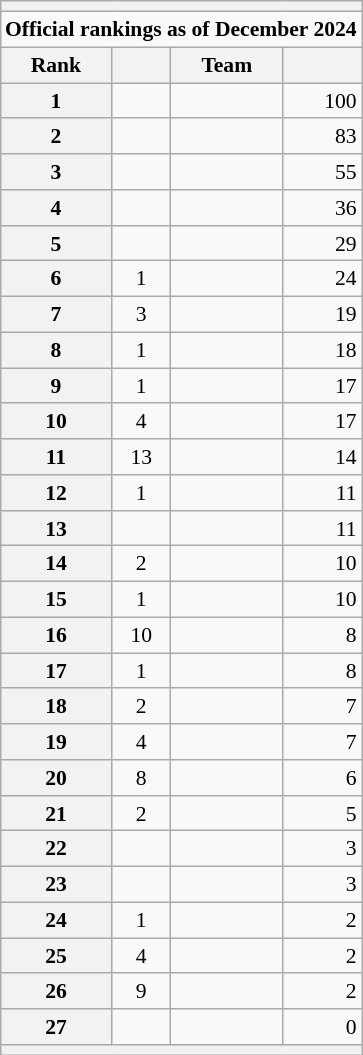<table class="wikitable" style="text-align:center; font-size: 90%; float: right; margin-left: 1em;">
<tr>
<th colspan="4"></th>
</tr>
<tr>
<td colspan=4 style="text-align:center;"><strong>Official rankings as of December 2024</strong></td>
</tr>
<tr>
<th>Rank</th>
<th></th>
<th>Team</th>
<th></th>
</tr>
<tr>
<th>1</th>
<td></td>
<td style="text-align:left;"></td>
<td style="text-align:right;">100</td>
</tr>
<tr>
<th>2</th>
<td></td>
<td style="text-align:left;"></td>
<td style="text-align:right;">83</td>
</tr>
<tr>
<th>3</th>
<td></td>
<td style="text-align:left;"></td>
<td style="text-align:right;">55</td>
</tr>
<tr>
<th>4</th>
<td></td>
<td style="text-align:left;"></td>
<td style="text-align:right;">36</td>
</tr>
<tr>
<th>5</th>
<td></td>
<td style="text-align:left;"></td>
<td style="text-align:right;">29</td>
</tr>
<tr>
<th>6</th>
<td> 1</td>
<td style="text-align:left;"></td>
<td style="text-align:right;">24</td>
</tr>
<tr>
<th>7</th>
<td> 3</td>
<td style="text-align:left;"></td>
<td style="text-align:right;">19</td>
</tr>
<tr>
<th>8</th>
<td> 1</td>
<td style="text-align:left;"></td>
<td style="text-align:right;">18</td>
</tr>
<tr>
<th>9</th>
<td> 1</td>
<td style="text-align:left;"></td>
<td style="text-align:right;">17</td>
</tr>
<tr>
<th>10</th>
<td> 4</td>
<td style="text-align:left;"></td>
<td style="text-align:right;">17</td>
</tr>
<tr>
<th>11</th>
<td> 13</td>
<td style="text-align:left;"></td>
<td style="text-align:right;">14</td>
</tr>
<tr>
<th>12</th>
<td> 1</td>
<td style="text-align:left;"></td>
<td style="text-align:right;">11</td>
</tr>
<tr>
<th>13</th>
<td></td>
<td style="text-align:left;"></td>
<td style="text-align:right;">11</td>
</tr>
<tr>
<th>14</th>
<td> 2</td>
<td style="text-align:left;"></td>
<td style="text-align:right;">10</td>
</tr>
<tr>
<th>15</th>
<td> 1</td>
<td style="text-align:left;"></td>
<td style="text-align:right;">10</td>
</tr>
<tr>
<th>16</th>
<td> 10</td>
<td style="text-align:left;"></td>
<td style="text-align:right;">8</td>
</tr>
<tr>
<th>17</th>
<td> 1</td>
<td style="text-align:left;"></td>
<td style="text-align:right;">8</td>
</tr>
<tr>
<th>18</th>
<td> 2</td>
<td style="text-align:left;"></td>
<td style="text-align:right;">7</td>
</tr>
<tr>
<th>19</th>
<td> 4</td>
<td style="text-align:left;"></td>
<td style="text-align:right;">7</td>
</tr>
<tr>
<th>20</th>
<td> 8</td>
<td style="text-align:left;"></td>
<td style="text-align:right;">6</td>
</tr>
<tr>
<th>21</th>
<td> 2</td>
<td style="text-align:left;"></td>
<td style="text-align:right;">5</td>
</tr>
<tr>
<th>22</th>
<td></td>
<td style="text-align:left;"></td>
<td style="text-align:right;">3</td>
</tr>
<tr>
<th>23</th>
<td></td>
<td style="text-align:left;"></td>
<td style="text-align:right;">3</td>
</tr>
<tr>
<th>24</th>
<td> 1</td>
<td style="text-align:left;"></td>
<td style="text-align:right;">2</td>
</tr>
<tr>
<th>25</th>
<td> 4</td>
<td style="text-align:left;"></td>
<td style="text-align:right;">2</td>
</tr>
<tr>
<th>26</th>
<td> 9</td>
<td style="text-align:left;"></td>
<td style="text-align:right;">2</td>
</tr>
<tr>
<th>27</th>
<td></td>
<td style="text-align:left;"></td>
<td style="text-align:right;">0</td>
</tr>
<tr>
<th colspan=4></th>
</tr>
</table>
